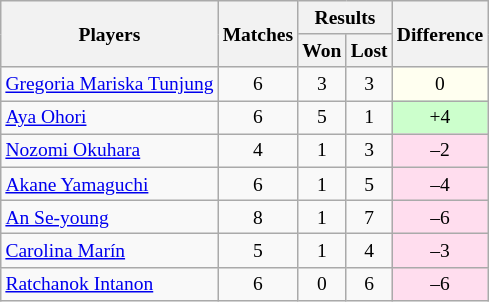<table class=wikitable style="text-align:center; font-size:small">
<tr>
<th rowspan="2">Players</th>
<th rowspan="2">Matches</th>
<th colspan="2">Results</th>
<th rowspan="2">Difference</th>
</tr>
<tr>
<th>Won</th>
<th>Lost</th>
</tr>
<tr>
<td align="left"> <a href='#'>Gregoria Mariska Tunjung</a></td>
<td>6</td>
<td>3</td>
<td>3</td>
<td bgcolor="#fffff0">0</td>
</tr>
<tr>
<td align="left"> <a href='#'>Aya Ohori</a></td>
<td>6</td>
<td>5</td>
<td>1</td>
<td bgcolor="#ccffcc">+4</td>
</tr>
<tr>
<td align="left"> <a href='#'>Nozomi Okuhara</a></td>
<td>4</td>
<td>1</td>
<td>3</td>
<td bgcolor="#ffddee">–2</td>
</tr>
<tr>
<td align="left"> <a href='#'>Akane Yamaguchi</a></td>
<td>6</td>
<td>1</td>
<td>5</td>
<td bgcolor="#ffddee">–4</td>
</tr>
<tr>
<td align="left"> <a href='#'>An Se-young</a></td>
<td>8</td>
<td>1</td>
<td>7</td>
<td bgcolor="#ffddee">–6</td>
</tr>
<tr>
<td align="left"> <a href='#'>Carolina Marín</a></td>
<td>5</td>
<td>1</td>
<td>4</td>
<td bgcolor="#ffddee">–3</td>
</tr>
<tr>
<td align="left"> <a href='#'>Ratchanok Intanon</a></td>
<td>6</td>
<td>0</td>
<td>6</td>
<td bgcolor="#ffddee">–6</td>
</tr>
</table>
